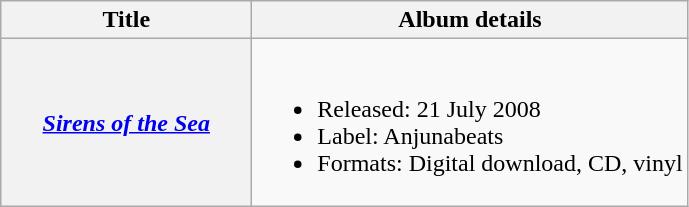<table class="wikitable plainrowheaders">
<tr>
<th scope="col" style="width:10em;">Title</th>
<th scope="col">Album details</th>
</tr>
<tr>
<th scope="row"><em><a href='#'>Sirens of the Sea</a></em></th>
<td><br><ul><li>Released: 21 July 2008</li><li>Label: Anjunabeats</li><li>Formats: Digital download, CD, vinyl</li></ul></td>
</tr>
</table>
